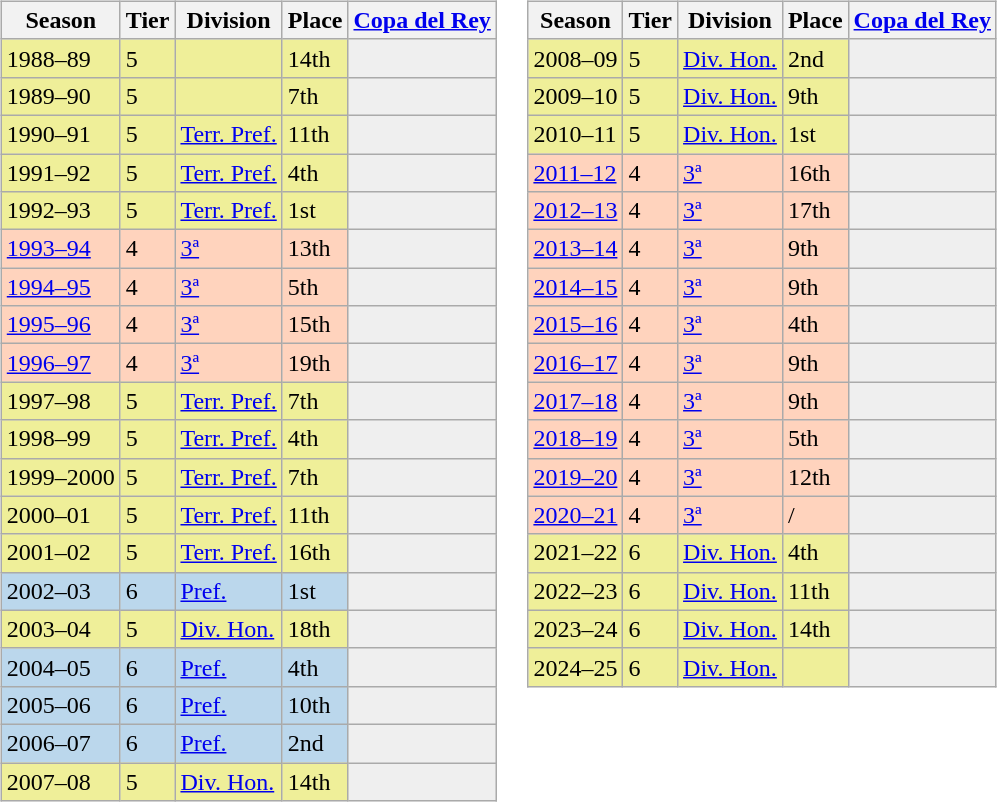<table>
<tr>
<td valign="top" width=0%><br><table class="wikitable">
<tr style="background:#f0f6fa;">
<th>Season</th>
<th>Tier</th>
<th>Division</th>
<th>Place</th>
<th><a href='#'>Copa del Rey</a></th>
</tr>
<tr>
<td style="background:#EFEF99;">1988–89</td>
<td style="background:#EFEF99;">5</td>
<td style="background:#EFEF99;"></td>
<td style="background:#EFEF99;">14th</td>
<td style="background:#efefef;"></td>
</tr>
<tr>
<td style="background:#EFEF99;">1989–90</td>
<td style="background:#EFEF99;">5</td>
<td style="background:#EFEF99;"></td>
<td style="background:#EFEF99;">7th</td>
<td style="background:#efefef;"></td>
</tr>
<tr>
<td style="background:#EFEF99;">1990–91</td>
<td style="background:#EFEF99;">5</td>
<td style="background:#EFEF99;"><a href='#'>Terr. Pref.</a></td>
<td style="background:#EFEF99;">11th</td>
<td style="background:#efefef;"></td>
</tr>
<tr>
<td style="background:#EFEF99;">1991–92</td>
<td style="background:#EFEF99;">5</td>
<td style="background:#EFEF99;"><a href='#'>Terr. Pref.</a></td>
<td style="background:#EFEF99;">4th</td>
<td style="background:#efefef;"></td>
</tr>
<tr>
<td style="background:#EFEF99;">1992–93</td>
<td style="background:#EFEF99;">5</td>
<td style="background:#EFEF99;"><a href='#'>Terr. Pref.</a></td>
<td style="background:#EFEF99;">1st</td>
<td style="background:#efefef;"></td>
</tr>
<tr>
<td style="background:#FFD3BD;"><a href='#'>1993–94</a></td>
<td style="background:#FFD3BD;">4</td>
<td style="background:#FFD3BD;"><a href='#'>3ª</a></td>
<td style="background:#FFD3BD;">13th</td>
<td style="background:#efefef;"></td>
</tr>
<tr>
<td style="background:#FFD3BD;"><a href='#'>1994–95</a></td>
<td style="background:#FFD3BD;">4</td>
<td style="background:#FFD3BD;"><a href='#'>3ª</a></td>
<td style="background:#FFD3BD;">5th</td>
<td style="background:#efefef;"></td>
</tr>
<tr>
<td style="background:#FFD3BD;"><a href='#'>1995–96</a></td>
<td style="background:#FFD3BD;">4</td>
<td style="background:#FFD3BD;"><a href='#'>3ª</a></td>
<td style="background:#FFD3BD;">15th</td>
<td style="background:#efefef;"></td>
</tr>
<tr>
<td style="background:#FFD3BD;"><a href='#'>1996–97</a></td>
<td style="background:#FFD3BD;">4</td>
<td style="background:#FFD3BD;"><a href='#'>3ª</a></td>
<td style="background:#FFD3BD;">19th</td>
<td style="background:#efefef;"></td>
</tr>
<tr>
<td style="background:#EFEF99;">1997–98</td>
<td style="background:#EFEF99;">5</td>
<td style="background:#EFEF99;"><a href='#'>Terr. Pref.</a></td>
<td style="background:#EFEF99;">7th</td>
<td style="background:#efefef;"></td>
</tr>
<tr>
<td style="background:#EFEF99;">1998–99</td>
<td style="background:#EFEF99;">5</td>
<td style="background:#EFEF99;"><a href='#'>Terr. Pref.</a></td>
<td style="background:#EFEF99;">4th</td>
<td style="background:#efefef;"></td>
</tr>
<tr>
<td style="background:#EFEF99;">1999–2000</td>
<td style="background:#EFEF99;">5</td>
<td style="background:#EFEF99;"><a href='#'>Terr. Pref.</a></td>
<td style="background:#EFEF99;">7th</td>
<td style="background:#efefef;"></td>
</tr>
<tr>
<td style="background:#EFEF99;">2000–01</td>
<td style="background:#EFEF99;">5</td>
<td style="background:#EFEF99;"><a href='#'>Terr. Pref.</a></td>
<td style="background:#EFEF99;">11th</td>
<td style="background:#efefef;"></td>
</tr>
<tr>
<td style="background:#EFEF99;">2001–02</td>
<td style="background:#EFEF99;">5</td>
<td style="background:#EFEF99;"><a href='#'>Terr. Pref.</a></td>
<td style="background:#EFEF99;">16th</td>
<td style="background:#efefef;"></td>
</tr>
<tr>
<td style="background:#BBD7EC;">2002–03</td>
<td style="background:#BBD7EC;">6</td>
<td style="background:#BBD7EC;"><a href='#'>Pref.</a></td>
<td style="background:#BBD7EC;">1st</td>
<th style="background:#efefef;"></th>
</tr>
<tr>
<td style="background:#EFEF99;">2003–04</td>
<td style="background:#EFEF99;">5</td>
<td style="background:#EFEF99;"><a href='#'>Div. Hon.</a></td>
<td style="background:#EFEF99;">18th</td>
<td style="background:#efefef;"></td>
</tr>
<tr>
<td style="background:#BBD7EC;">2004–05</td>
<td style="background:#BBD7EC;">6</td>
<td style="background:#BBD7EC;"><a href='#'>Pref.</a></td>
<td style="background:#BBD7EC;">4th</td>
<th style="background:#efefef;"></th>
</tr>
<tr>
<td style="background:#BBD7EC;">2005–06</td>
<td style="background:#BBD7EC;">6</td>
<td style="background:#BBD7EC;"><a href='#'>Pref.</a></td>
<td style="background:#BBD7EC;">10th</td>
<th style="background:#efefef;"></th>
</tr>
<tr>
<td style="background:#BBD7EC;">2006–07</td>
<td style="background:#BBD7EC;">6</td>
<td style="background:#BBD7EC;"><a href='#'>Pref.</a></td>
<td style="background:#BBD7EC;">2nd</td>
<th style="background:#efefef;"></th>
</tr>
<tr>
<td style="background:#EFEF99;">2007–08</td>
<td style="background:#EFEF99;">5</td>
<td style="background:#EFEF99;"><a href='#'>Div. Hon.</a></td>
<td style="background:#EFEF99;">14th</td>
<td style="background:#efefef;"></td>
</tr>
</table>
</td>
<td valign="top" width=0%><br><table class="wikitable">
<tr style="background:#f0f6fa;">
<th>Season</th>
<th>Tier</th>
<th>Division</th>
<th>Place</th>
<th><a href='#'>Copa del Rey</a></th>
</tr>
<tr>
<td style="background:#EFEF99;">2008–09</td>
<td style="background:#EFEF99;">5</td>
<td style="background:#EFEF99;"><a href='#'>Div. Hon.</a></td>
<td style="background:#EFEF99;">2nd</td>
<td style="background:#efefef;"></td>
</tr>
<tr>
<td style="background:#EFEF99;">2009–10</td>
<td style="background:#EFEF99;">5</td>
<td style="background:#EFEF99;"><a href='#'>Div. Hon.</a></td>
<td style="background:#EFEF99;">9th</td>
<td style="background:#efefef;"></td>
</tr>
<tr>
<td style="background:#EFEF99;">2010–11</td>
<td style="background:#EFEF99;">5</td>
<td style="background:#EFEF99;"><a href='#'>Div. Hon.</a></td>
<td style="background:#EFEF99;">1st</td>
<td style="background:#efefef;"></td>
</tr>
<tr>
<td style="background:#FFD3BD;"><a href='#'>2011–12</a></td>
<td style="background:#FFD3BD;">4</td>
<td style="background:#FFD3BD;"><a href='#'>3ª</a></td>
<td style="background:#FFD3BD;">16th</td>
<td style="background:#efefef;"></td>
</tr>
<tr>
<td style="background:#FFD3BD;"><a href='#'>2012–13</a></td>
<td style="background:#FFD3BD;">4</td>
<td style="background:#FFD3BD;"><a href='#'>3ª</a></td>
<td style="background:#FFD3BD;">17th</td>
<td style="background:#efefef;"></td>
</tr>
<tr>
<td style="background:#FFD3BD;"><a href='#'>2013–14</a></td>
<td style="background:#FFD3BD;">4</td>
<td style="background:#FFD3BD;"><a href='#'>3ª</a></td>
<td style="background:#FFD3BD;">9th</td>
<td style="background:#efefef;"></td>
</tr>
<tr>
<td style="background:#FFD3BD;"><a href='#'>2014–15</a></td>
<td style="background:#FFD3BD;">4</td>
<td style="background:#FFD3BD;"><a href='#'>3ª</a></td>
<td style="background:#FFD3BD;">9th</td>
<td style="background:#efefef;"></td>
</tr>
<tr>
<td style="background:#FFD3BD;"><a href='#'>2015–16</a></td>
<td style="background:#FFD3BD;">4</td>
<td style="background:#FFD3BD;"><a href='#'>3ª</a></td>
<td style="background:#FFD3BD;">4th</td>
<td style="background:#efefef;"></td>
</tr>
<tr>
<td style="background:#FFD3BD;"><a href='#'>2016–17</a></td>
<td style="background:#FFD3BD;">4</td>
<td style="background:#FFD3BD;"><a href='#'>3ª</a></td>
<td style="background:#FFD3BD;">9th</td>
<td style="background:#efefef;"></td>
</tr>
<tr>
<td style="background:#FFD3BD;"><a href='#'>2017–18</a></td>
<td style="background:#FFD3BD;">4</td>
<td style="background:#FFD3BD;"><a href='#'>3ª</a></td>
<td style="background:#FFD3BD;">9th</td>
<td style="background:#efefef;"></td>
</tr>
<tr>
<td style="background:#FFD3BD;"><a href='#'>2018–19</a></td>
<td style="background:#FFD3BD;">4</td>
<td style="background:#FFD3BD;"><a href='#'>3ª</a></td>
<td style="background:#FFD3BD;">5th</td>
<th style="background:#efefef;"></th>
</tr>
<tr>
<td style="background:#FFD3BD;"><a href='#'>2019–20</a></td>
<td style="background:#FFD3BD;">4</td>
<td style="background:#FFD3BD;"><a href='#'>3ª</a></td>
<td style="background:#FFD3BD;">12th</td>
<th style="background:#efefef;"></th>
</tr>
<tr>
<td style="background:#FFD3BD;"><a href='#'>2020–21</a></td>
<td style="background:#FFD3BD;">4</td>
<td style="background:#FFD3BD;"><a href='#'>3ª</a></td>
<td style="background:#FFD3BD;"> / </td>
<th style="background:#efefef;"></th>
</tr>
<tr>
<td style="background:#EFEF99;">2021–22</td>
<td style="background:#EFEF99;">6</td>
<td style="background:#EFEF99;"><a href='#'>Div. Hon.</a></td>
<td style="background:#EFEF99;">4th</td>
<td style="background:#efefef;"></td>
</tr>
<tr>
<td style="background:#EFEF99;">2022–23</td>
<td style="background:#EFEF99;">6</td>
<td style="background:#EFEF99;"><a href='#'>Div. Hon.</a></td>
<td style="background:#EFEF99;">11th</td>
<td style="background:#efefef;"></td>
</tr>
<tr>
<td style="background:#EFEF99;">2023–24</td>
<td style="background:#EFEF99;">6</td>
<td style="background:#EFEF99;"><a href='#'>Div. Hon.</a></td>
<td style="background:#EFEF99;">14th</td>
<td style="background:#efefef;"></td>
</tr>
<tr>
<td style="background:#EFEF99;">2024–25</td>
<td style="background:#EFEF99;">6</td>
<td style="background:#EFEF99;"><a href='#'>Div. Hon.</a></td>
<td style="background:#EFEF99;"></td>
<td style="background:#efefef;"></td>
</tr>
</table>
</td>
</tr>
</table>
